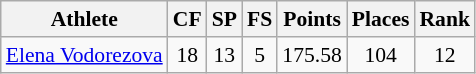<table class="wikitable" border="1" style="font-size:90%">
<tr>
<th>Athlete</th>
<th>CF</th>
<th>SP</th>
<th>FS</th>
<th>Points</th>
<th>Places</th>
<th>Rank</th>
</tr>
<tr align=center>
<td align=left><a href='#'>Elena Vodorezova</a></td>
<td>18</td>
<td>13</td>
<td>5</td>
<td>175.58</td>
<td>104</td>
<td>12</td>
</tr>
</table>
